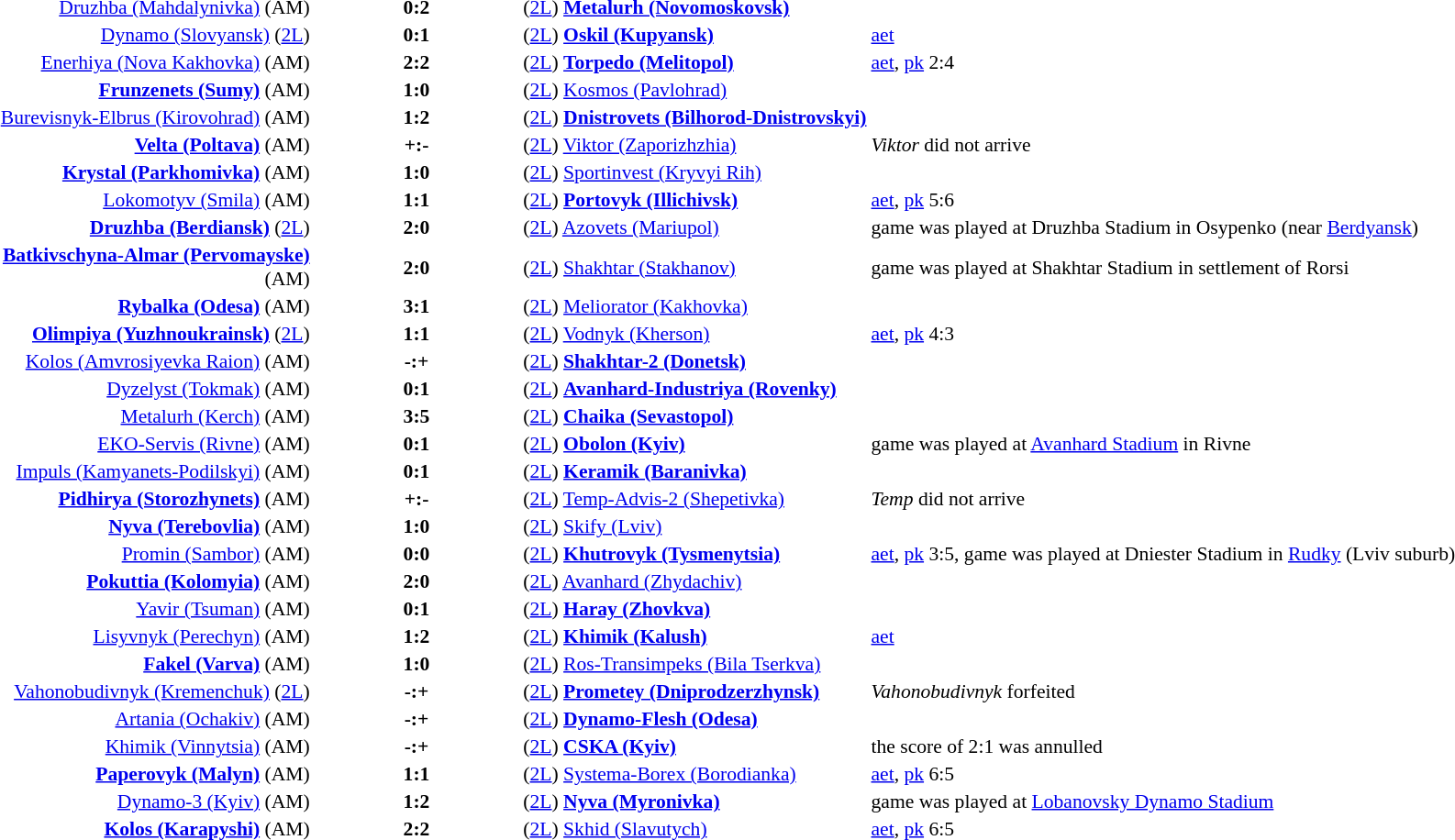<table width=100% cellspacing=1>
<tr>
<th width=20%></th>
<th width=12%></th>
<th width=20%></th>
<th></th>
</tr>
<tr style=font-size:90%>
<td align=right><a href='#'>Druzhba (Mahdalynivka)</a> (AM)</td>
<td align=center><strong>0:2</strong></td>
<td>(<a href='#'>2L</a>) <strong><a href='#'>Metalurh (Novomoskovsk)</a></strong></td>
</tr>
<tr style=font-size:90%>
<td align=right><a href='#'>Dynamo (Slovyansk)</a> (<a href='#'>2L</a>)</td>
<td align=center><strong>0:1</strong></td>
<td>(<a href='#'>2L</a>) <strong><a href='#'>Oskil (Kupyansk)</a></strong></td>
<td><a href='#'>aet</a></td>
</tr>
<tr style=font-size:90%>
<td align=right><a href='#'>Enerhiya (Nova Kakhovka)</a> (AM)</td>
<td align=center><strong>2:2</strong></td>
<td>(<a href='#'>2L</a>) <strong><a href='#'>Torpedo (Melitopol)</a></strong></td>
<td><a href='#'>aet</a>, <a href='#'>pk</a> 2:4</td>
</tr>
<tr style=font-size:90%>
<td align=right><strong><a href='#'>Frunzenets (Sumy)</a></strong> (AM)</td>
<td align=center><strong>1:0</strong></td>
<td>(<a href='#'>2L</a>) <a href='#'>Kosmos (Pavlohrad)</a></td>
<td></td>
</tr>
<tr style=font-size:90%>
<td align=right><a href='#'>Burevisnyk-Elbrus (Kirovohrad)</a> (AM)</td>
<td align=center><strong>1:2</strong></td>
<td>(<a href='#'>2L</a>) <strong><a href='#'>Dnistrovets (Bilhorod-Dnistrovskyi)</a></strong></td>
</tr>
<tr style=font-size:90%>
<td align=right><strong><a href='#'>Velta (Poltava)</a></strong> (AM)</td>
<td align=center><strong>+:-</strong></td>
<td>(<a href='#'>2L</a>) <a href='#'>Viktor (Zaporizhzhia)</a></td>
<td><em>Viktor</em> did not arrive</td>
</tr>
<tr style=font-size:90%>
<td align=right><strong><a href='#'>Krystal (Parkhomivka)</a></strong> (AM)</td>
<td align=center><strong>1:0</strong></td>
<td>(<a href='#'>2L</a>) <a href='#'>Sportinvest (Kryvyi Rih)</a></td>
<td></td>
</tr>
<tr style=font-size:90%>
<td align=right><a href='#'>Lokomotyv (Smila)</a> (AM)</td>
<td align=center><strong>1:1</strong></td>
<td>(<a href='#'>2L</a>) <strong><a href='#'>Portovyk (Illichivsk)</a></strong></td>
<td><a href='#'>aet</a>, <a href='#'>pk</a> 5:6</td>
</tr>
<tr style=font-size:90%>
<td align=right><strong><a href='#'>Druzhba (Berdiansk)</a></strong> (<a href='#'>2L</a>)</td>
<td align=center><strong>2:0</strong></td>
<td>(<a href='#'>2L</a>) <a href='#'>Azovets (Mariupol)</a></td>
<td>game was played at Druzhba Stadium in Osypenko (near <a href='#'>Berdyansk</a>)</td>
</tr>
<tr style=font-size:90%>
<td align=right><strong><a href='#'>Batkivschyna-Almar (Pervomayske)</a></strong> (AM)</td>
<td align=center><strong>2:0</strong></td>
<td>(<a href='#'>2L</a>) <a href='#'>Shakhtar (Stakhanov)</a></td>
<td>game was played at Shakhtar Stadium in settlement of Rorsi</td>
</tr>
<tr style=font-size:90%>
<td align=right><strong><a href='#'>Rybalka (Odesa)</a></strong> (AM)</td>
<td align=center><strong>3:1</strong></td>
<td>(<a href='#'>2L</a>) <a href='#'>Meliorator (Kakhovka)</a></td>
<td></td>
</tr>
<tr style=font-size:90%>
<td align=right><strong><a href='#'>Olimpiya (Yuzhnoukrainsk)</a></strong> (<a href='#'>2L</a>)</td>
<td align=center><strong>1:1</strong></td>
<td>(<a href='#'>2L</a>) <a href='#'>Vodnyk (Kherson)</a></td>
<td><a href='#'>aet</a>, <a href='#'>pk</a> 4:3</td>
</tr>
<tr style=font-size:90%>
<td align=right><a href='#'>Kolos (Amvrosiyevka Raion)</a> (AM)</td>
<td align=center><strong>-:+</strong></td>
<td>(<a href='#'>2L</a>) <strong><a href='#'>Shakhtar-2 (Donetsk)</a></strong></td>
<td></td>
</tr>
<tr style=font-size:90%>
<td align=right><a href='#'>Dyzelyst (Tokmak)</a> (AM)</td>
<td align=center><strong>0:1</strong></td>
<td>(<a href='#'>2L</a>) <strong><a href='#'>Avanhard-Industriya (Rovenky)</a></strong></td>
<td></td>
</tr>
<tr style=font-size:90%>
<td align=right><a href='#'>Metalurh (Kerch)</a> (AM)</td>
<td align=center><strong>3:5</strong></td>
<td>(<a href='#'>2L</a>) <strong><a href='#'>Chaika (Sevastopol)</a></strong></td>
<td></td>
</tr>
<tr style=font-size:90%>
<td align=right><a href='#'>EKO-Servis (Rivne)</a> (AM)</td>
<td align=center><strong>0:1</strong></td>
<td>(<a href='#'>2L</a>) <strong><a href='#'>Obolon (Kyiv)</a></strong></td>
<td>game was played at <a href='#'>Avanhard Stadium</a> in Rivne</td>
</tr>
<tr style=font-size:90%>
<td align=right><a href='#'>Impuls (Kamyanets-Podilskyi)</a> (AM)</td>
<td align=center><strong>0:1</strong></td>
<td>(<a href='#'>2L</a>) <strong><a href='#'>Keramik (Baranivka)</a></strong></td>
<td></td>
</tr>
<tr style=font-size:90%>
<td align=right><strong><a href='#'>Pidhirya (Storozhynets)</a></strong> (AM)</td>
<td align=center><strong>+:-</strong></td>
<td>(<a href='#'>2L</a>) <a href='#'>Temp-Advis-2 (Shepetivka)</a></td>
<td><em>Temp</em> did not arrive</td>
</tr>
<tr style=font-size:90%>
<td align=right><strong><a href='#'>Nyva (Terebovlia)</a></strong> (AM)</td>
<td align=center><strong>1:0</strong></td>
<td>(<a href='#'>2L</a>) <a href='#'>Skify (Lviv)</a></td>
<td></td>
</tr>
<tr style=font-size:90%>
<td align=right><a href='#'>Promin (Sambor)</a> (AM)</td>
<td align=center><strong>0:0</strong></td>
<td>(<a href='#'>2L</a>) <strong><a href='#'>Khutrovyk (Tysmenytsia)</a></strong></td>
<td><a href='#'>aet</a>, <a href='#'>pk</a> 3:5, game was played at Dniester Stadium in <a href='#'>Rudky</a> (Lviv suburb)</td>
</tr>
<tr style=font-size:90%>
<td align=right><strong><a href='#'>Pokuttia (Kolomyia)</a></strong> (AM)</td>
<td align=center><strong>2:0</strong></td>
<td>(<a href='#'>2L</a>) <a href='#'>Avanhard (Zhydachiv)</a></td>
<td></td>
</tr>
<tr style=font-size:90%>
<td align=right><a href='#'>Yavir (Tsuman)</a> (AM)</td>
<td align=center><strong>0:1</strong></td>
<td>(<a href='#'>2L</a>) <strong><a href='#'>Haray (Zhovkva)</a></strong></td>
<td></td>
</tr>
<tr style=font-size:90%>
<td align=right><a href='#'>Lisyvnyk (Perechyn)</a> (AM)</td>
<td align=center><strong>1:2</strong></td>
<td>(<a href='#'>2L</a>) <strong><a href='#'>Khimik (Kalush)</a></strong></td>
<td><a href='#'>aet</a></td>
</tr>
<tr style=font-size:90%>
<td align=right><strong><a href='#'>Fakel (Varva)</a></strong> (AM)</td>
<td align=center><strong>1:0</strong></td>
<td>(<a href='#'>2L</a>) <a href='#'>Ros-Transimpeks (Bila Tserkva)</a></td>
<td></td>
</tr>
<tr style=font-size:90%>
<td align=right><a href='#'>Vahonobudivnyk (Kremenchuk)</a> (<a href='#'>2L</a>)</td>
<td align=center><strong>-:+</strong></td>
<td>(<a href='#'>2L</a>) <strong><a href='#'>Prometey (Dniprodzerzhynsk)</a></strong></td>
<td><em>Vahonobudivnyk</em> forfeited</td>
</tr>
<tr style=font-size:90%>
<td align=right><a href='#'>Artania (Ochakiv)</a> (AM)</td>
<td align=center><strong>-:+</strong></td>
<td>(<a href='#'>2L</a>) <strong><a href='#'>Dynamo-Flesh (Odesa)</a></strong></td>
<td></td>
</tr>
<tr style=font-size:90%>
<td align=right><a href='#'>Khimik (Vinnytsia)</a> (AM)</td>
<td align=center><strong>-:+</strong></td>
<td>(<a href='#'>2L</a>) <strong><a href='#'>CSKA (Kyiv)</a></strong></td>
<td>the score of 2:1 was annulled</td>
</tr>
<tr style=font-size:90%>
<td align=right><strong><a href='#'>Paperovyk (Malyn)</a></strong> (AM)</td>
<td align=center><strong>1:1</strong></td>
<td>(<a href='#'>2L</a>) <a href='#'>Systema-Borex (Borodianka)</a></td>
<td><a href='#'>aet</a>, <a href='#'>pk</a> 6:5</td>
</tr>
<tr style=font-size:90%>
<td align=right><a href='#'>Dynamo-3 (Kyiv)</a> (AM)</td>
<td align=center><strong>1:2</strong></td>
<td>(<a href='#'>2L</a>) <strong><a href='#'>Nyva (Myronivka)</a></strong></td>
<td>game was played at <a href='#'>Lobanovsky Dynamo Stadium</a></td>
</tr>
<tr style=font-size:90%>
<td align=right><strong><a href='#'>Kolos (Karapyshi)</a></strong> (AM)</td>
<td align=center><strong>2:2</strong></td>
<td>(<a href='#'>2L</a>) <a href='#'>Skhid (Slavutych)</a></td>
<td><a href='#'>aet</a>, <a href='#'>pk</a> 6:5</td>
</tr>
</table>
